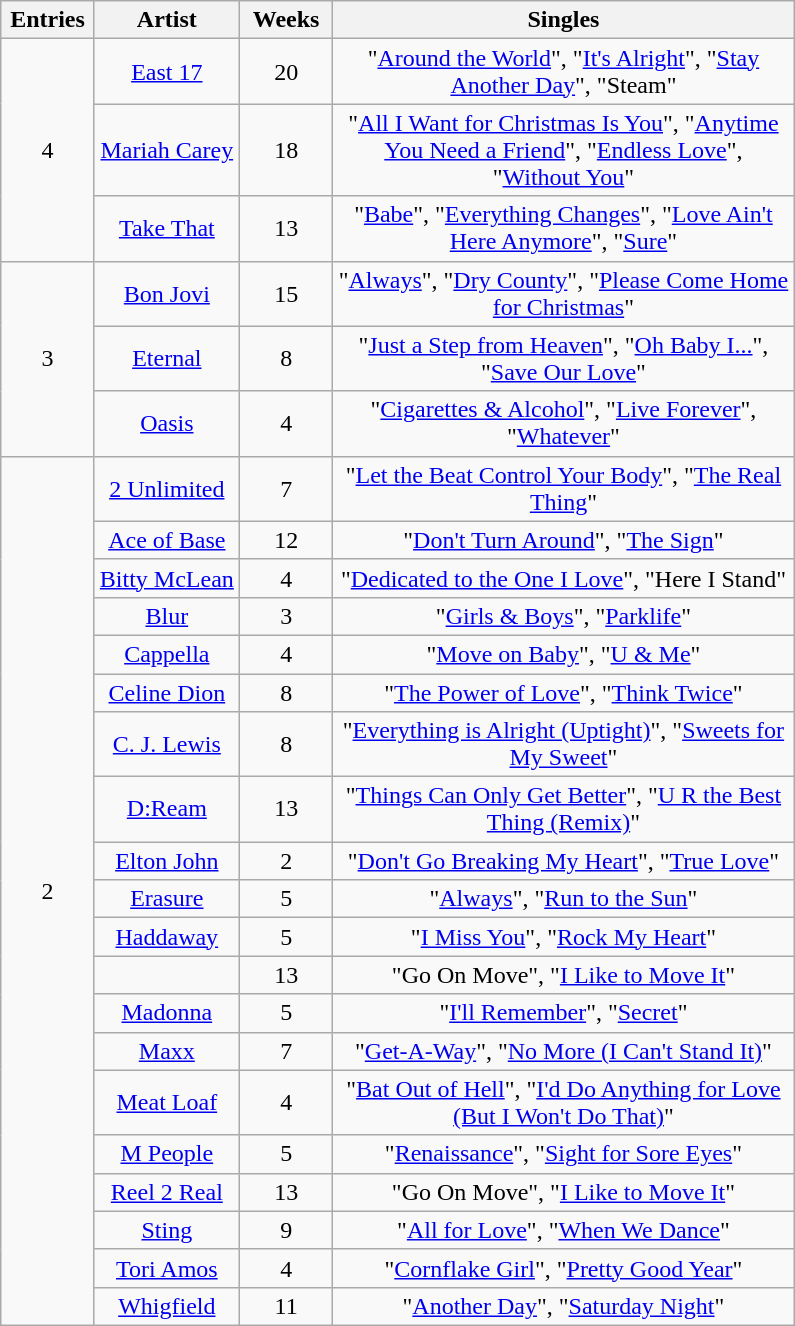<table class="wikitable sortable" style="text-align: center;">
<tr>
<th scope="col" style="width:55px;" data-sort-type="number">Entries</th>
<th scope="col" style="text-align:center;">Artist</th>
<th scope="col" style="width:55px;" data-sort-type="number">Weeks</th>
<th scope="col" style="width:300px;">Singles</th>
</tr>
<tr>
<td rowspan="3">4</td>
<td><a href='#'>East 17</a> </td>
<td>20</td>
<td>"<a href='#'>Around the World</a>", "<a href='#'>It's Alright</a>", "<a href='#'>Stay Another Day</a>", "Steam"</td>
</tr>
<tr>
<td><a href='#'>Mariah Carey</a></td>
<td>18</td>
<td>"<a href='#'>All I Want for Christmas Is You</a>", "<a href='#'>Anytime You Need a Friend</a>", "<a href='#'>Endless Love</a>", "<a href='#'>Without You</a>"</td>
</tr>
<tr>
<td><a href='#'>Take That</a> </td>
<td>13</td>
<td>"<a href='#'>Babe</a>", "<a href='#'>Everything Changes</a>", "<a href='#'>Love Ain't Here Anymore</a>", "<a href='#'>Sure</a>"</td>
</tr>
<tr>
<td rowspan="3">3</td>
<td><a href='#'>Bon Jovi</a></td>
<td>15</td>
<td>"<a href='#'>Always</a>", "<a href='#'>Dry County</a>", "<a href='#'>Please Come Home for Christmas</a>"</td>
</tr>
<tr>
<td><a href='#'>Eternal</a></td>
<td>8</td>
<td>"<a href='#'>Just a Step from Heaven</a>", "<a href='#'>Oh Baby I...</a>", "<a href='#'>Save Our Love</a>"</td>
</tr>
<tr>
<td><a href='#'>Oasis</a></td>
<td>4</td>
<td>"<a href='#'>Cigarettes & Alcohol</a>", "<a href='#'>Live Forever</a>", "<a href='#'>Whatever</a>"</td>
</tr>
<tr>
<td rowspan="20">2</td>
<td><a href='#'>2 Unlimited</a></td>
<td>7</td>
<td>"<a href='#'>Let the Beat Control Your Body</a>", "<a href='#'>The Real Thing</a>"</td>
</tr>
<tr>
<td><a href='#'>Ace of Base</a></td>
<td>12</td>
<td>"<a href='#'>Don't Turn Around</a>", "<a href='#'>The Sign</a>"</td>
</tr>
<tr>
<td><a href='#'>Bitty McLean</a></td>
<td>4</td>
<td>"<a href='#'>Dedicated to the One I Love</a>", "Here I Stand"</td>
</tr>
<tr>
<td><a href='#'>Blur</a></td>
<td>3</td>
<td>"<a href='#'>Girls & Boys</a>", "<a href='#'>Parklife</a>"</td>
</tr>
<tr>
<td><a href='#'>Cappella</a></td>
<td>4</td>
<td>"<a href='#'>Move on Baby</a>", "<a href='#'>U & Me</a>"</td>
</tr>
<tr>
<td><a href='#'>Celine Dion</a> </td>
<td>8</td>
<td>"<a href='#'>The Power of Love</a>", "<a href='#'>Think Twice</a>"</td>
</tr>
<tr>
<td><a href='#'>C. J. Lewis</a></td>
<td>8</td>
<td>"<a href='#'>Everything is Alright (Uptight)</a>", "<a href='#'>Sweets for My Sweet</a>"</td>
</tr>
<tr>
<td><a href='#'>D:Ream</a></td>
<td>13</td>
<td>"<a href='#'>Things Can Only Get Better</a>", "<a href='#'>U R the Best Thing (Remix)</a>"</td>
</tr>
<tr>
<td><a href='#'>Elton John</a> </td>
<td>2</td>
<td>"<a href='#'>Don't Go Breaking My Heart</a>", "<a href='#'>True Love</a>"</td>
</tr>
<tr>
<td><a href='#'>Erasure</a></td>
<td>5</td>
<td>"<a href='#'>Always</a>", "<a href='#'>Run to the Sun</a>"</td>
</tr>
<tr>
<td><a href='#'>Haddaway</a></td>
<td>5</td>
<td>"<a href='#'>I Miss You</a>", "<a href='#'>Rock My Heart</a>"</td>
</tr>
<tr>
<td> </td>
<td>13</td>
<td>"Go On Move", "<a href='#'>I Like to Move It</a>"</td>
</tr>
<tr>
<td><a href='#'>Madonna</a></td>
<td>5</td>
<td>"<a href='#'>I'll Remember</a>", "<a href='#'>Secret</a>"</td>
</tr>
<tr>
<td><a href='#'>Maxx</a></td>
<td>7</td>
<td>"<a href='#'>Get-A-Way</a>", "<a href='#'>No More (I Can't Stand It)</a>"</td>
</tr>
<tr>
<td><a href='#'>Meat Loaf</a> </td>
<td>4</td>
<td>"<a href='#'>Bat Out of Hell</a>", "<a href='#'>I'd Do Anything for Love (But I Won't Do That)</a>"</td>
</tr>
<tr>
<td><a href='#'>M People</a></td>
<td>5</td>
<td>"<a href='#'>Renaissance</a>", "<a href='#'>Sight for Sore Eyes</a>"</td>
</tr>
<tr>
<td><a href='#'>Reel 2 Real</a></td>
<td>13</td>
<td>"Go On Move", "<a href='#'>I Like to Move It</a>"</td>
</tr>
<tr>
<td><a href='#'>Sting</a></td>
<td>9</td>
<td>"<a href='#'>All for Love</a>", "<a href='#'>When We Dance</a>"</td>
</tr>
<tr>
<td><a href='#'>Tori Amos</a></td>
<td>4</td>
<td>"<a href='#'>Cornflake Girl</a>", "<a href='#'>Pretty Good Year</a>"</td>
</tr>
<tr>
<td><a href='#'>Whigfield</a> </td>
<td>11</td>
<td>"<a href='#'>Another Day</a>", "<a href='#'>Saturday Night</a>"</td>
</tr>
</table>
